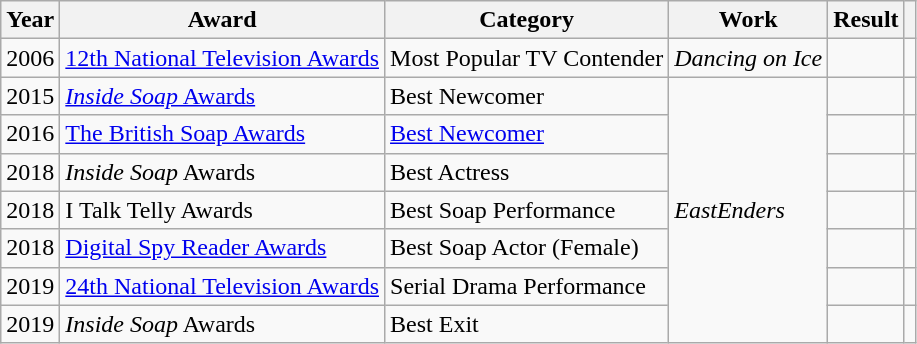<table class="wikitable">
<tr>
<th>Year</th>
<th>Award</th>
<th>Category</th>
<th>Work</th>
<th>Result</th>
<th></th>
</tr>
<tr>
<td>2006</td>
<td><a href='#'>12th National Television Awards</a></td>
<td>Most Popular TV Contender</td>
<td><em>Dancing on Ice</em></td>
<td></td>
<td align="center"></td>
</tr>
<tr>
<td>2015</td>
<td><a href='#'><em>Inside Soap</em> Awards</a></td>
<td>Best Newcomer</td>
<td rowspan="7"><em>EastEnders</em></td>
<td></td>
<td align="center"></td>
</tr>
<tr>
<td>2016</td>
<td><a href='#'>The British Soap Awards</a></td>
<td><a href='#'>Best Newcomer</a></td>
<td></td>
<td align="center"></td>
</tr>
<tr>
<td>2018</td>
<td><em>Inside Soap</em> Awards</td>
<td>Best Actress</td>
<td></td>
<td align="center"></td>
</tr>
<tr>
<td>2018</td>
<td>I Talk Telly Awards</td>
<td>Best Soap Performance</td>
<td></td>
<td align="center"></td>
</tr>
<tr>
<td>2018</td>
<td><a href='#'>Digital Spy Reader Awards</a></td>
<td>Best Soap Actor (Female)</td>
<td></td>
<td align="center"></td>
</tr>
<tr>
<td>2019</td>
<td><a href='#'>24th National Television Awards</a></td>
<td>Serial Drama Performance</td>
<td></td>
<td align="center"></td>
</tr>
<tr>
<td>2019</td>
<td><em>Inside Soap</em> Awards</td>
<td>Best Exit</td>
<td></td>
<td align="center"></td>
</tr>
</table>
